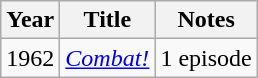<table class="wikitable">
<tr>
<th>Year</th>
<th>Title</th>
<th>Notes</th>
</tr>
<tr>
<td>1962</td>
<td><em><a href='#'>Combat!</a></em></td>
<td>1 episode</td>
</tr>
</table>
